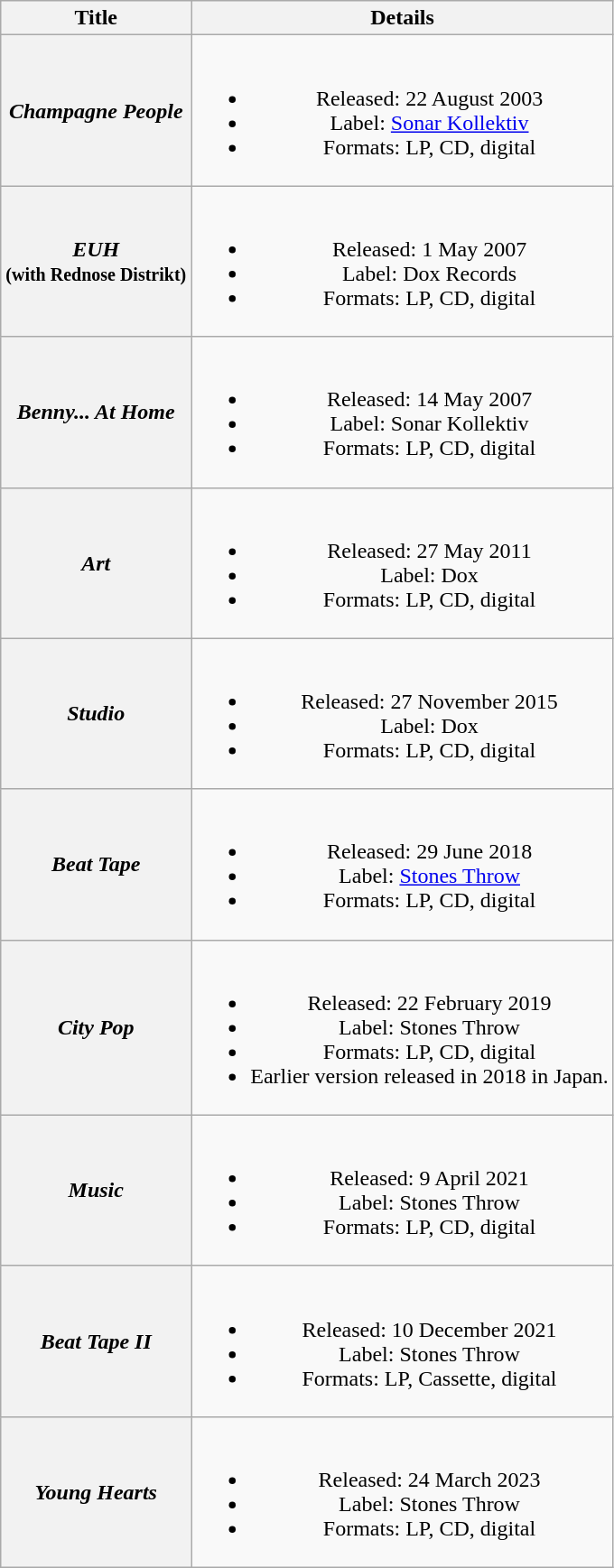<table class="wikitable plainrowheaders" style="text-align:center;">
<tr>
<th>Title</th>
<th>Details</th>
</tr>
<tr>
<th scope="row"><em>Champagne People</em></th>
<td><br><ul><li>Released: 22 August 2003</li><li>Label: <a href='#'>Sonar Kollektiv</a></li><li>Formats: LP, CD, digital</li></ul></td>
</tr>
<tr>
<th scope="row"><em>EUH</em><br><small>(with Rednose Distrikt)</small></th>
<td><br><ul><li>Released: 1 May 2007</li><li>Label: Dox Records</li><li>Formats: LP, CD, digital</li></ul></td>
</tr>
<tr>
<th scope="row"><em>Benny... At Home</em></th>
<td><br><ul><li>Released: 14 May 2007</li><li>Label: Sonar Kollektiv</li><li>Formats: LP, CD, digital</li></ul></td>
</tr>
<tr>
<th scope="row"><em>Art</em></th>
<td><br><ul><li>Released: 27 May 2011</li><li>Label: Dox</li><li>Formats: LP, CD, digital</li></ul></td>
</tr>
<tr>
<th scope="row"><em>Studio</em></th>
<td><br><ul><li>Released: 27 November 2015</li><li>Label: Dox</li><li>Formats: LP, CD, digital</li></ul></td>
</tr>
<tr>
<th scope="row"><em>Beat Tape</em></th>
<td><br><ul><li>Released: 29 June 2018</li><li>Label: <a href='#'>Stones Throw</a></li><li>Formats: LP, CD, digital</li></ul></td>
</tr>
<tr>
<th scope="row"><em>City Pop</em></th>
<td><br><ul><li>Released: 22 February 2019</li><li>Label: Stones Throw</li><li>Formats: LP, CD, digital</li><li>Earlier version released in 2018 in Japan.</li></ul></td>
</tr>
<tr>
<th scope="row"><em>Music</em></th>
<td><br><ul><li>Released: 9 April 2021</li><li>Label: Stones Throw</li><li>Formats: LP, CD, digital</li></ul></td>
</tr>
<tr>
<th scope="row"><em>Beat Tape II</em></th>
<td><br><ul><li>Released: 10 December 2021</li><li>Label: Stones Throw</li><li>Formats: LP, Cassette, digital </li></ul></td>
</tr>
<tr>
<th scope="row"><em>Young Hearts</em></th>
<td><br><ul><li>Released: 24 March 2023</li><li>Label: Stones Throw</li><li>Formats: LP, CD, digital</li></ul></td>
</tr>
</table>
